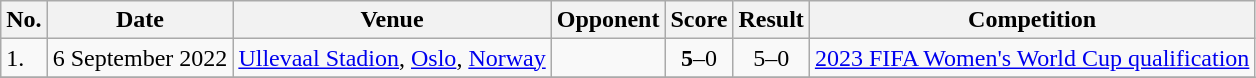<table class="wikitable">
<tr>
<th>No.</th>
<th>Date</th>
<th>Venue</th>
<th>Opponent</th>
<th>Score</th>
<th>Result</th>
<th>Competition</th>
</tr>
<tr>
<td>1.</td>
<td>6 September 2022</td>
<td><a href='#'>Ullevaal Stadion</a>, <a href='#'>Oslo</a>, <a href='#'>Norway</a></td>
<td></td>
<td align=center><strong>5</strong>–0</td>
<td align=center>5–0</td>
<td><a href='#'>2023 FIFA Women's World Cup qualification</a></td>
</tr>
<tr>
</tr>
</table>
